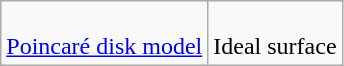<table class=wikitable>
<tr>
<td><br><a href='#'>Poincaré disk model</a></td>
<td><br>Ideal surface</td>
</tr>
</table>
